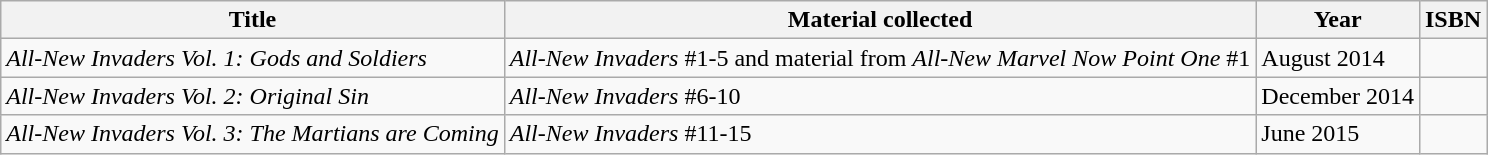<table class="wikitable sortable">
<tr>
<th>Title</th>
<th>Material collected</th>
<th>Year</th>
<th>ISBN</th>
</tr>
<tr>
<td><em>All-New Invaders Vol. 1: Gods and Soldiers</em></td>
<td><em>All-New Invaders</em> #1-5 and material from <em>All-New Marvel Now Point One</em> #1</td>
<td>August 2014</td>
<td></td>
</tr>
<tr>
<td><em>All-New Invaders Vol. 2: Original Sin</em></td>
<td><em>All-New Invaders</em> #6-10</td>
<td>December 2014</td>
<td></td>
</tr>
<tr>
<td><em>All-New Invaders Vol. 3: The Martians are Coming</em></td>
<td><em>All-New Invaders</em> #11-15</td>
<td>June 2015</td>
<td></td>
</tr>
</table>
